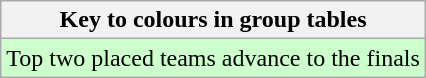<table class="wikitable">
<tr>
<th>Key to colours in group tables</th>
</tr>
<tr bgcolor=#ccffcc>
<td>Top two placed teams advance to the finals</td>
</tr>
</table>
